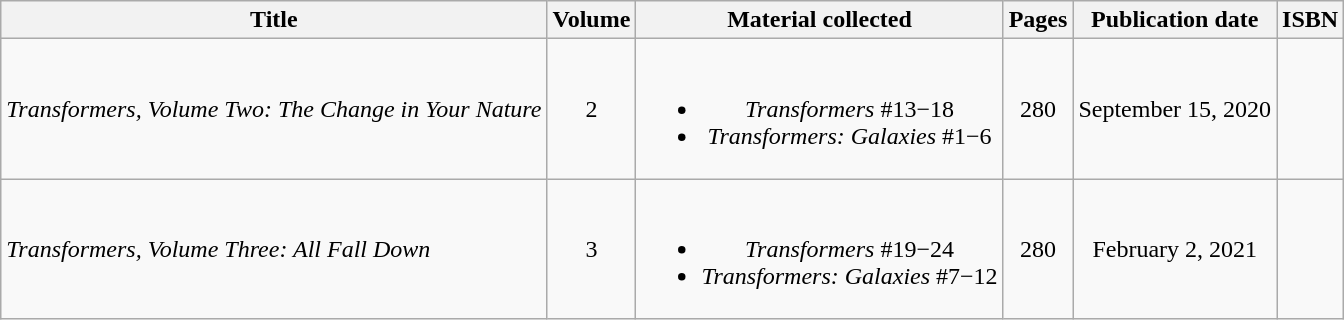<table class="wikitable" style="text-align: center;">
<tr>
<th>Title</th>
<th>Volume</th>
<th>Material collected</th>
<th>Pages</th>
<th>Publication date</th>
<th>ISBN</th>
</tr>
<tr>
<td align="left"><em>Transformers, Volume Two: The Change in Your Nature</em></td>
<td>2</td>
<td><br><ul><li><em>Transformers</em> #13−18</li><li><em>Transformers: Galaxies</em> #1−6</li></ul></td>
<td>280</td>
<td>September 15, 2020</td>
<td></td>
</tr>
<tr>
<td align="left"><em>Transformers, Volume Three: All Fall Down</em></td>
<td>3</td>
<td><br><ul><li><em>Transformers</em> #19−24</li><li><em>Transformers: Galaxies</em> #7−12</li></ul></td>
<td>280</td>
<td>February 2, 2021</td>
<td></td>
</tr>
</table>
